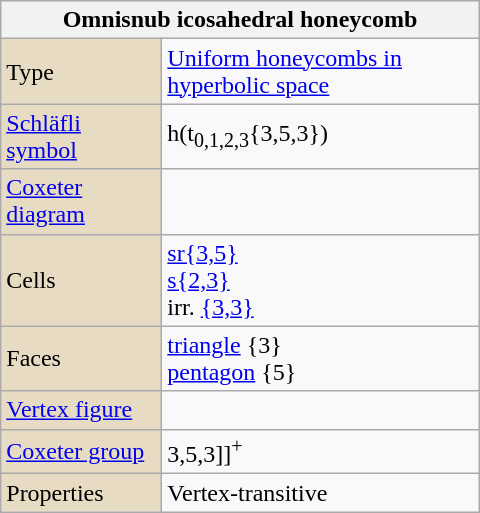<table class="wikitable" align="right" style="margin-left:10px" width="320">
<tr>
<th bgcolor=#e7dcc3 colspan=2>Omnisnub icosahedral honeycomb<br></th>
</tr>
<tr>
<td bgcolor=#e7dcc3>Type</td>
<td><a href='#'>Uniform honeycombs in hyperbolic space</a></td>
</tr>
<tr>
<td width=100 bgcolor=#e7dcc3><a href='#'>Schläfli symbol</a></td>
<td>h(t<sub>0,1,2,3</sub>{3,5,3})</td>
</tr>
<tr>
<td bgcolor=#e7dcc3><a href='#'>Coxeter diagram</a></td>
<td></td>
</tr>
<tr>
<td bgcolor=#e7dcc3>Cells</td>
<td><a href='#'>sr{3,5}</a> <br><a href='#'>s{2,3}</a> <br>irr. <a href='#'>{3,3}</a> </td>
</tr>
<tr>
<td bgcolor=#e7dcc3>Faces</td>
<td><a href='#'>triangle</a> {3}<br><a href='#'>pentagon</a> {5}</td>
</tr>
<tr>
<td bgcolor=#e7dcc3><a href='#'>Vertex figure</a></td>
<td></td>
</tr>
<tr>
<td bgcolor=#e7dcc3><a href='#'>Coxeter group</a></td>
<td>3,5,3]]<sup>+</sup></td>
</tr>
<tr>
<td bgcolor=#e7dcc3>Properties</td>
<td>Vertex-transitive</td>
</tr>
</table>
